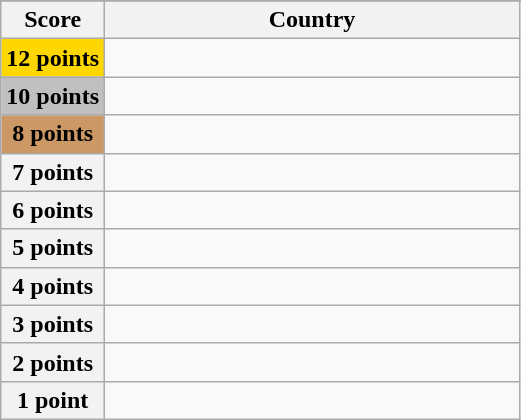<table class="wikitable">
<tr>
</tr>
<tr>
<th scope="col" width="20%">Score</th>
<th scope="col">Country</th>
</tr>
<tr>
<th scope="row" style="background:gold">12 points</th>
<td></td>
</tr>
<tr>
<th scope="row" style="background:silver">10 points</th>
<td></td>
</tr>
<tr>
<th scope="row" style="background:#CC9966">8 points</th>
<td></td>
</tr>
<tr>
<th scope="row">7 points</th>
<td></td>
</tr>
<tr>
<th scope="row">6 points</th>
<td></td>
</tr>
<tr>
<th scope="row">5 points</th>
<td></td>
</tr>
<tr>
<th scope="row">4 points</th>
<td></td>
</tr>
<tr>
<th scope="row">3 points</th>
<td></td>
</tr>
<tr>
<th scope="row">2 points</th>
<td></td>
</tr>
<tr>
<th scope="row">1 point</th>
<td></td>
</tr>
</table>
